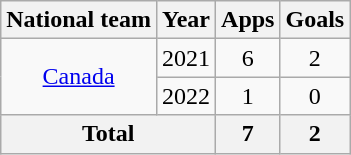<table class="wikitable" style="text-align:center">
<tr>
<th>National team</th>
<th>Year</th>
<th>Apps</th>
<th>Goals</th>
</tr>
<tr>
<td rowspan="2"><a href='#'>Canada</a></td>
<td>2021</td>
<td>6</td>
<td>2</td>
</tr>
<tr>
<td>2022</td>
<td>1</td>
<td>0</td>
</tr>
<tr>
<th colspan="2">Total</th>
<th>7</th>
<th>2</th>
</tr>
</table>
